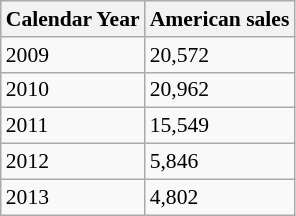<table class="wikitable" style="font-size:90%;">
<tr>
<th>Calendar Year</th>
<th>American sales</th>
</tr>
<tr>
<td>2009</td>
<td>20,572</td>
</tr>
<tr>
<td>2010</td>
<td>20,962</td>
</tr>
<tr>
<td>2011</td>
<td>15,549</td>
</tr>
<tr>
<td>2012</td>
<td>5,846</td>
</tr>
<tr>
<td>2013</td>
<td>4,802</td>
</tr>
</table>
